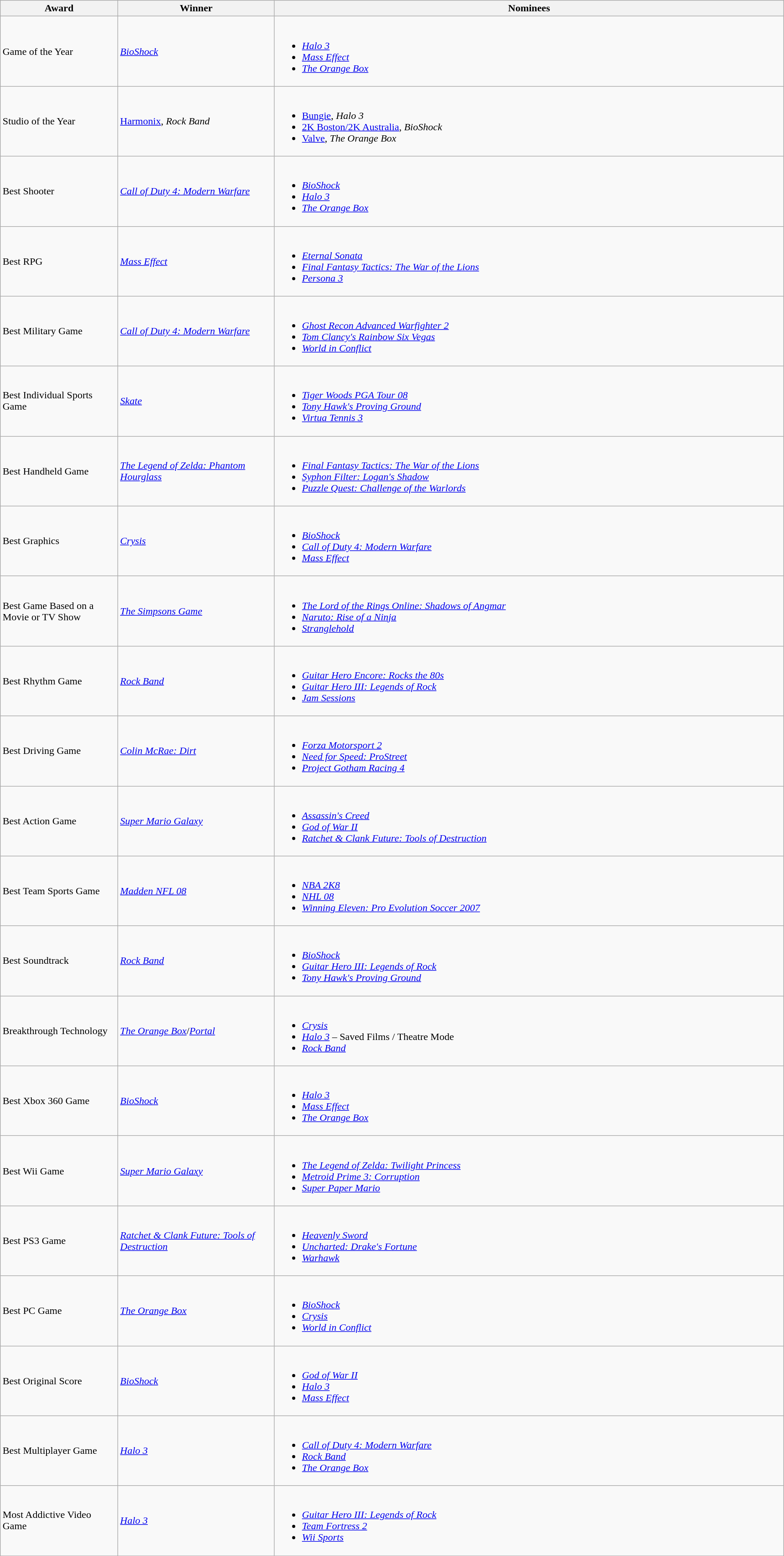<table class="wikitable">
<tr>
<th style="width:15%">Award</th>
<th style="width:20%">Winner</th>
<th style="width:65%">Nominees</th>
</tr>
<tr>
<td>Game of the Year</td>
<td><em><a href='#'>BioShock</a></em></td>
<td><br><ul><li><em><a href='#'>Halo 3</a></em></li><li><em><a href='#'>Mass Effect</a></em></li><li><em><a href='#'>The Orange Box</a></em></li></ul></td>
</tr>
<tr>
<td>Studio of the Year</td>
<td><a href='#'>Harmonix</a>, <em>Rock Band</em></td>
<td><br><ul><li><a href='#'>Bungie</a>, <em>Halo 3</em></li><li><a href='#'>2K Boston/2K Australia</a>, <em>BioShock</em></li><li><a href='#'>Valve</a>, <em>The Orange Box</em></li></ul></td>
</tr>
<tr>
<td>Best Shooter</td>
<td><em><a href='#'>Call of Duty 4: Modern Warfare</a></em></td>
<td><br><ul><li><em><a href='#'>BioShock</a></em></li><li><em><a href='#'>Halo 3</a></em></li><li><em><a href='#'>The Orange Box</a></em></li></ul></td>
</tr>
<tr>
<td>Best RPG</td>
<td><em><a href='#'>Mass Effect</a></em></td>
<td><br><ul><li><em><a href='#'>Eternal Sonata</a></em></li><li><em><a href='#'>Final Fantasy Tactics: The War of the Lions</a></em></li><li><em><a href='#'>Persona 3</a></em></li></ul></td>
</tr>
<tr>
<td>Best Military Game</td>
<td><em><a href='#'>Call of Duty 4: Modern Warfare</a></em></td>
<td><br><ul><li><em><a href='#'>Ghost Recon Advanced Warfighter 2</a></em></li><li><em><a href='#'>Tom Clancy's Rainbow Six Vegas</a></em></li><li><em><a href='#'>World in Conflict</a></em></li></ul></td>
</tr>
<tr>
<td>Best Individual Sports Game</td>
<td><em><a href='#'>Skate</a></em></td>
<td><br><ul><li><em><a href='#'>Tiger Woods PGA Tour 08</a></em></li><li><em><a href='#'>Tony Hawk's Proving Ground</a></em></li><li><em><a href='#'>Virtua Tennis 3</a></em></li></ul></td>
</tr>
<tr>
<td>Best Handheld Game</td>
<td><em><a href='#'>The Legend of Zelda: Phantom Hourglass</a></em></td>
<td><br><ul><li><em><a href='#'>Final Fantasy Tactics: The War of the Lions</a></em></li><li><em><a href='#'>Syphon Filter: Logan's Shadow</a></em></li><li><em><a href='#'>Puzzle Quest: Challenge of the Warlords</a></em></li></ul></td>
</tr>
<tr>
<td>Best Graphics</td>
<td><em><a href='#'>Crysis</a></em></td>
<td><br><ul><li><em><a href='#'>BioShock</a></em></li><li><em><a href='#'>Call of Duty 4: Modern Warfare</a></em></li><li><em><a href='#'>Mass Effect</a></em></li></ul></td>
</tr>
<tr>
<td>Best Game Based on a Movie or TV Show</td>
<td><em><a href='#'>The Simpsons Game</a></em></td>
<td><br><ul><li><em><a href='#'>The Lord of the Rings Online: Shadows of Angmar</a></em></li><li><em><a href='#'>Naruto: Rise of a Ninja</a></em></li><li><em><a href='#'>Stranglehold</a></em></li></ul></td>
</tr>
<tr>
<td>Best Rhythm Game</td>
<td><em><a href='#'> Rock Band</a></em></td>
<td><br><ul><li><em><a href='#'>Guitar Hero Encore: Rocks the 80s</a></em></li><li><em><a href='#'>Guitar Hero III: Legends of Rock</a></em></li><li><em><a href='#'>Jam Sessions</a></em></li></ul></td>
</tr>
<tr>
<td>Best Driving Game</td>
<td><em><a href='#'>Colin McRae: Dirt</a></em></td>
<td><br><ul><li><em><a href='#'>Forza Motorsport 2</a></em></li><li><em><a href='#'>Need for Speed: ProStreet</a></em></li><li><em><a href='#'>Project Gotham Racing 4</a></em></li></ul></td>
</tr>
<tr>
<td>Best Action Game</td>
<td><em><a href='#'>Super Mario Galaxy</a></em></td>
<td><br><ul><li><em><a href='#'>Assassin's Creed</a></em></li><li><em><a href='#'>God of War II</a></em></li><li><em><a href='#'>Ratchet & Clank Future: Tools of Destruction</a></em></li></ul></td>
</tr>
<tr>
<td>Best Team Sports Game</td>
<td><em><a href='#'>Madden NFL 08</a></em></td>
<td><br><ul><li><em><a href='#'>NBA 2K8</a></em></li><li><em><a href='#'>NHL 08</a></em></li><li><em><a href='#'>Winning Eleven: Pro Evolution Soccer 2007</a></em></li></ul></td>
</tr>
<tr>
<td>Best Soundtrack</td>
<td><em><a href='#'>Rock Band</a></em></td>
<td><br><ul><li><em><a href='#'>BioShock</a></em></li><li><em><a href='#'>Guitar Hero III: Legends of Rock</a></em></li><li><em><a href='#'>Tony Hawk's Proving Ground</a></em></li></ul></td>
</tr>
<tr>
<td>Breakthrough Technology</td>
<td><em><a href='#'>The Orange Box</a></em>/<em><a href='#'>Portal</a></em></td>
<td><br><ul><li><em><a href='#'>Crysis</a></em></li><li><em><a href='#'>Halo 3</a></em> – Saved Films / Theatre Mode</li><li><em><a href='#'>Rock Band</a></em></li></ul></td>
</tr>
<tr>
<td>Best Xbox 360 Game</td>
<td><em><a href='#'>BioShock</a></em></td>
<td><br><ul><li><em><a href='#'>Halo 3</a></em></li><li><em><a href='#'>Mass Effect</a></em></li><li><em><a href='#'>The Orange Box</a></em></li></ul></td>
</tr>
<tr>
<td>Best Wii Game</td>
<td><em><a href='#'>Super Mario Galaxy</a></em></td>
<td><br><ul><li><em><a href='#'>The Legend of Zelda: Twilight Princess</a></em></li><li><em><a href='#'>Metroid Prime 3: Corruption</a></em></li><li><em><a href='#'>Super Paper Mario</a></em></li></ul></td>
</tr>
<tr>
<td>Best PS3 Game</td>
<td><em><a href='#'>Ratchet & Clank Future: Tools of Destruction</a></em></td>
<td><br><ul><li><em><a href='#'>Heavenly Sword</a></em></li><li><em><a href='#'>Uncharted: Drake's Fortune</a></em></li><li><em><a href='#'>Warhawk</a></em></li></ul></td>
</tr>
<tr>
<td>Best PC Game</td>
<td><em><a href='#'>The Orange Box</a></em></td>
<td><br><ul><li><em><a href='#'>BioShock</a></em></li><li><em><a href='#'>Crysis</a></em></li><li><em><a href='#'>World in Conflict</a></em></li></ul></td>
</tr>
<tr>
<td>Best Original Score</td>
<td><em><a href='#'>BioShock</a></em></td>
<td><br><ul><li><em><a href='#'>God of War II</a></em></li><li><em><a href='#'>Halo 3</a></em></li><li><em><a href='#'>Mass Effect</a></em></li></ul></td>
</tr>
<tr>
<td>Best Multiplayer Game</td>
<td><em><a href='#'>Halo 3</a></em></td>
<td><br><ul><li><em><a href='#'>Call of Duty 4: Modern Warfare</a></em></li><li><em><a href='#'>Rock Band</a></em></li><li><em><a href='#'>The Orange Box</a></em></li></ul></td>
</tr>
<tr>
<td>Most Addictive Video Game</td>
<td><em><a href='#'>Halo 3</a></em></td>
<td><br><ul><li><em><a href='#'>Guitar Hero III: Legends of Rock</a></em></li><li><em><a href='#'>Team Fortress 2</a></em></li><li><em><a href='#'>Wii Sports</a></em></li></ul></td>
</tr>
</table>
